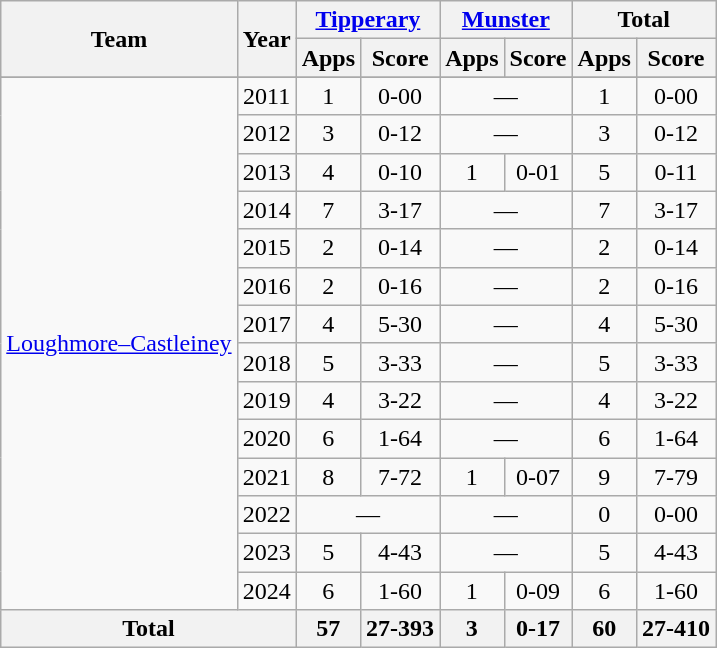<table class="wikitable" style="text-align:center">
<tr>
<th rowspan="2">Team</th>
<th rowspan="2">Year</th>
<th colspan="2"><a href='#'>Tipperary</a></th>
<th colspan="2"><a href='#'>Munster</a></th>
<th colspan="2">Total</th>
</tr>
<tr>
<th>Apps</th>
<th>Score</th>
<th>Apps</th>
<th>Score</th>
<th>Apps</th>
<th>Score</th>
</tr>
<tr>
</tr>
<tr>
<td rowspan="14"><a href='#'>Loughmore–Castleiney</a></td>
<td>2011</td>
<td>1</td>
<td>0-00</td>
<td colspan=2>—</td>
<td>1</td>
<td>0-00</td>
</tr>
<tr>
<td>2012</td>
<td>3</td>
<td>0-12</td>
<td colspan=2>—</td>
<td>3</td>
<td>0-12</td>
</tr>
<tr>
<td>2013</td>
<td>4</td>
<td>0-10</td>
<td>1</td>
<td>0-01</td>
<td>5</td>
<td>0-11</td>
</tr>
<tr>
<td>2014</td>
<td>7</td>
<td>3-17</td>
<td colspan=2>—</td>
<td>7</td>
<td>3-17</td>
</tr>
<tr>
<td>2015</td>
<td>2</td>
<td>0-14</td>
<td colspan=2>—</td>
<td>2</td>
<td>0-14</td>
</tr>
<tr>
<td>2016</td>
<td>2</td>
<td>0-16</td>
<td colspan=2>—</td>
<td>2</td>
<td>0-16</td>
</tr>
<tr>
<td>2017</td>
<td>4</td>
<td>5-30</td>
<td colspan=2>—</td>
<td>4</td>
<td>5-30</td>
</tr>
<tr>
<td>2018</td>
<td>5</td>
<td>3-33</td>
<td colspan=2>—</td>
<td>5</td>
<td>3-33</td>
</tr>
<tr>
<td>2019</td>
<td>4</td>
<td>3-22</td>
<td colspan=2>—</td>
<td>4</td>
<td>3-22</td>
</tr>
<tr>
<td>2020</td>
<td>6</td>
<td>1-64</td>
<td colspan=2>—</td>
<td>6</td>
<td>1-64</td>
</tr>
<tr>
<td>2021</td>
<td>8</td>
<td>7-72</td>
<td>1</td>
<td>0-07</td>
<td>9</td>
<td>7-79</td>
</tr>
<tr>
<td>2022</td>
<td colspan=2>—</td>
<td colspan=2>—</td>
<td>0</td>
<td>0-00</td>
</tr>
<tr>
<td>2023</td>
<td>5</td>
<td>4-43</td>
<td colspan=2>—</td>
<td>5</td>
<td>4-43</td>
</tr>
<tr>
<td>2024</td>
<td>6</td>
<td>1-60</td>
<td>1</td>
<td>0-09</td>
<td>6</td>
<td>1-60</td>
</tr>
<tr>
<th colspan="2">Total</th>
<th>57</th>
<th>27-393</th>
<th>3</th>
<th>0-17</th>
<th>60</th>
<th>27-410</th>
</tr>
</table>
